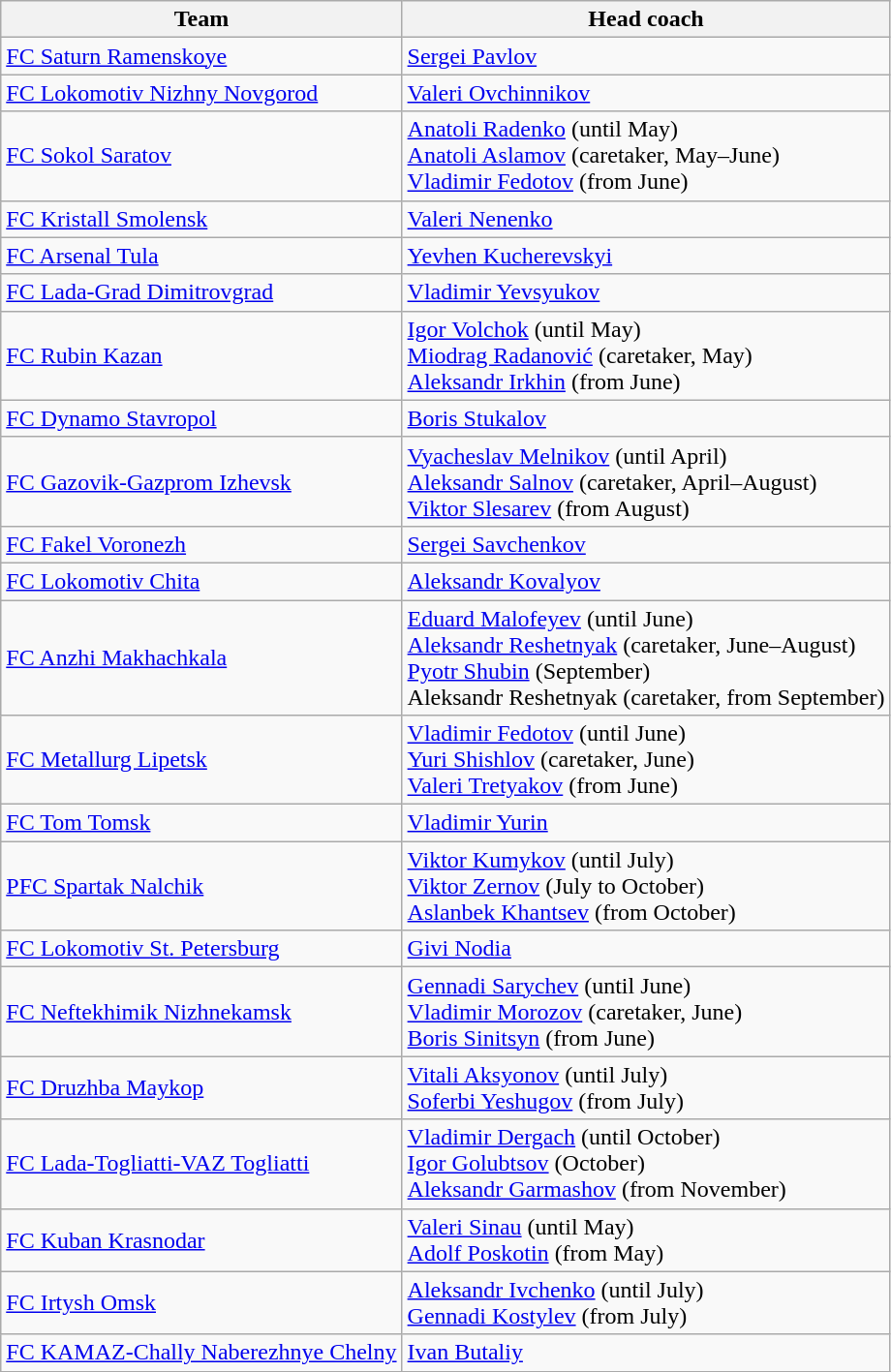<table class="wikitable">
<tr>
<th>Team</th>
<th>Head coach</th>
</tr>
<tr>
<td><a href='#'>FC Saturn Ramenskoye</a></td>
<td><a href='#'>Sergei Pavlov</a></td>
</tr>
<tr>
<td><a href='#'>FC Lokomotiv Nizhny Novgorod</a></td>
<td><a href='#'>Valeri Ovchinnikov</a></td>
</tr>
<tr>
<td><a href='#'>FC Sokol Saratov</a></td>
<td><a href='#'>Anatoli Radenko</a>  (until May)<br><a href='#'>Anatoli Aslamov</a> (caretaker, May–June)<br><a href='#'>Vladimir Fedotov</a> (from June)</td>
</tr>
<tr>
<td><a href='#'>FC Kristall Smolensk</a></td>
<td><a href='#'>Valeri Nenenko</a></td>
</tr>
<tr>
<td><a href='#'>FC Arsenal Tula</a></td>
<td><a href='#'>Yevhen Kucherevskyi</a> </td>
</tr>
<tr>
<td><a href='#'>FC Lada-Grad Dimitrovgrad</a></td>
<td><a href='#'>Vladimir Yevsyukov</a></td>
</tr>
<tr>
<td><a href='#'>FC Rubin Kazan</a></td>
<td><a href='#'>Igor Volchok</a> (until May)<br><a href='#'>Miodrag Radanović</a>  (caretaker, May)<br><a href='#'>Aleksandr Irkhin</a> (from June)</td>
</tr>
<tr>
<td><a href='#'>FC Dynamo Stavropol</a></td>
<td><a href='#'>Boris Stukalov</a></td>
</tr>
<tr>
<td><a href='#'>FC Gazovik-Gazprom Izhevsk</a></td>
<td><a href='#'>Vyacheslav Melnikov</a> (until April)<br><a href='#'>Aleksandr Salnov</a> (caretaker, April–August)<br><a href='#'>Viktor Slesarev</a> (from August)</td>
</tr>
<tr>
<td><a href='#'>FC Fakel Voronezh</a></td>
<td><a href='#'>Sergei Savchenkov</a></td>
</tr>
<tr>
<td><a href='#'>FC Lokomotiv Chita</a></td>
<td><a href='#'>Aleksandr Kovalyov</a></td>
</tr>
<tr>
<td><a href='#'>FC Anzhi Makhachkala</a></td>
<td><a href='#'>Eduard Malofeyev</a>  (until June)<br><a href='#'>Aleksandr Reshetnyak</a> (caretaker, June–August)<br><a href='#'>Pyotr Shubin</a> (September)<br>Aleksandr Reshetnyak (caretaker, from September)</td>
</tr>
<tr>
<td><a href='#'>FC Metallurg Lipetsk</a></td>
<td><a href='#'>Vladimir Fedotov</a> (until June)<br><a href='#'>Yuri Shishlov</a> (caretaker, June)<br><a href='#'>Valeri Tretyakov</a> (from June)</td>
</tr>
<tr>
<td><a href='#'>FC Tom Tomsk</a></td>
<td><a href='#'>Vladimir Yurin</a></td>
</tr>
<tr>
<td><a href='#'>PFC Spartak Nalchik</a></td>
<td><a href='#'>Viktor Kumykov</a> (until July)<br><a href='#'>Viktor Zernov</a> (July to October)<br><a href='#'>Aslanbek Khantsev</a> (from October)</td>
</tr>
<tr>
<td><a href='#'>FC Lokomotiv St. Petersburg</a></td>
<td><a href='#'>Givi Nodia</a> </td>
</tr>
<tr>
<td><a href='#'>FC Neftekhimik Nizhnekamsk</a></td>
<td><a href='#'>Gennadi Sarychev</a> (until June)<br><a href='#'>Vladimir Morozov</a> (caretaker, June)<br><a href='#'>Boris Sinitsyn</a> (from June)</td>
</tr>
<tr>
<td><a href='#'>FC Druzhba Maykop</a></td>
<td><a href='#'>Vitali Aksyonov</a> (until July)<br><a href='#'>Soferbi Yeshugov</a> (from July)</td>
</tr>
<tr>
<td><a href='#'>FC Lada-Togliatti-VAZ Togliatti</a></td>
<td><a href='#'>Vladimir Dergach</a> (until October)<br><a href='#'>Igor Golubtsov</a> (October)<br><a href='#'>Aleksandr Garmashov</a> (from November)</td>
</tr>
<tr>
<td><a href='#'>FC Kuban Krasnodar</a></td>
<td><a href='#'>Valeri Sinau</a> (until May)<br><a href='#'>Adolf Poskotin</a> (from May)</td>
</tr>
<tr>
<td><a href='#'>FC Irtysh Omsk</a></td>
<td><a href='#'>Aleksandr Ivchenko</a> (until July)<br><a href='#'>Gennadi Kostylev</a> (from July)</td>
</tr>
<tr>
<td><a href='#'>FC KAMAZ-Chally Naberezhnye Chelny</a></td>
<td><a href='#'>Ivan Butaliy</a></td>
</tr>
<tr>
</tr>
</table>
